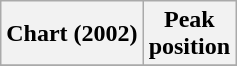<table class="wikitable sortable">
<tr>
<th align="left">Chart (2002)</th>
<th align="center">Peak<br>position</th>
</tr>
<tr>
</tr>
</table>
